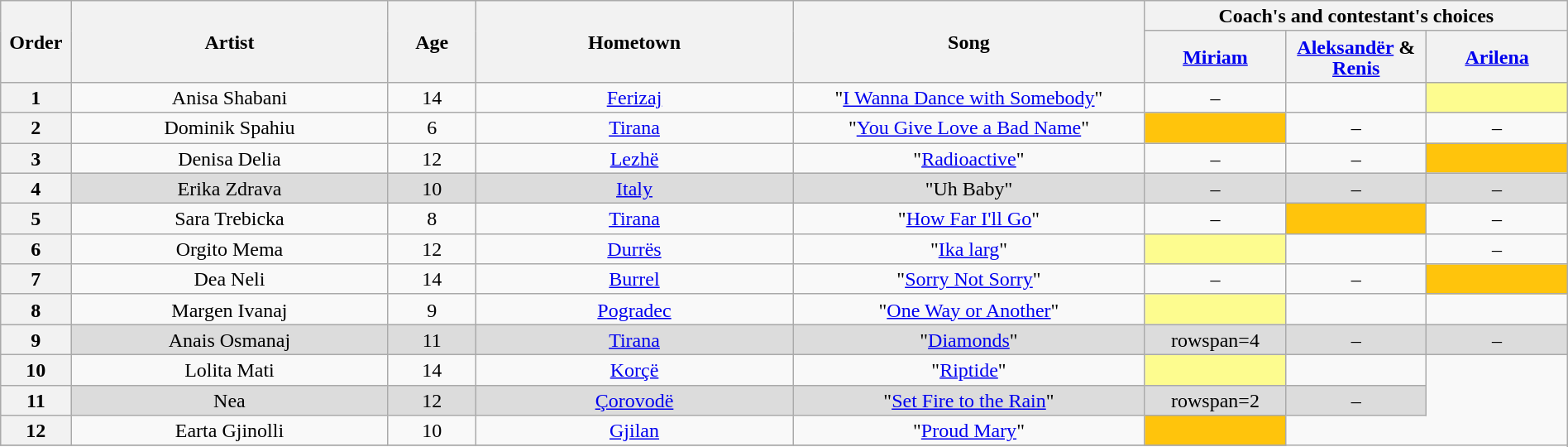<table class="wikitable" style="text-align:center; line-height:17px; width:100%;">
<tr>
<th scope="col" rowspan=2 width="04%">Order</th>
<th scope="col" rowspan=2 width="18%">Artist</th>
<th scope="col" rowspan=2 width="05%">Age</th>
<th scope="col" rowspan=2 width="18%">Hometown</th>
<th scope="col" rowspan=2 width="20%">Song</th>
<th scope="col" colspan=3 width="24%">Coach's and contestant's choices</th>
</tr>
<tr>
<th width="08%"><a href='#'>Miriam</a></th>
<th width="08%"><a href='#'>Aleksandër</a> & <a href='#'>Renis</a></th>
<th width="08%"><a href='#'>Arilena</a></th>
</tr>
<tr>
<th>1</th>
<td>Anisa Shabani</td>
<td>14</td>
<td><a href='#'>Ferizaj</a></td>
<td>"<a href='#'>I Wanna Dance with Somebody</a>"</td>
<td>–</td>
<td><strong></strong></td>
<td style="background: #fdfc8f;"><strong></strong></td>
</tr>
<tr>
<th>2</th>
<td>Dominik Spahiu</td>
<td>6</td>
<td><a href='#'>Tirana</a></td>
<td>"<a href='#'>You Give Love a Bad Name</a>"</td>
<td style="background: #ffc40c;"><strong></strong></td>
<td>–</td>
<td>–</td>
</tr>
<tr>
<th>3</th>
<td>Denisa Delia</td>
<td>12</td>
<td><a href='#'>Lezhë</a></td>
<td>"<a href='#'>Radioactive</a>"</td>
<td>–</td>
<td>–</td>
<td style="background: #ffc40c;"><strong></strong></td>
</tr>
<tr style="background: #dcdcdc;" |>
<th>4</th>
<td>Erika Zdrava</td>
<td>10</td>
<td><a href='#'>Italy</a></td>
<td>"Uh Baby"</td>
<td>–</td>
<td>–</td>
<td>–</td>
</tr>
<tr>
<th>5</th>
<td>Sara Trebicka</td>
<td>8</td>
<td><a href='#'>Tirana</a></td>
<td>"<a href='#'>How Far I'll Go</a>"</td>
<td>–</td>
<td style="background: #ffc40c;"><strong></strong></td>
<td>–</td>
</tr>
<tr>
<th>6</th>
<td>Orgito Mema</td>
<td>12</td>
<td><a href='#'>Durrës</a></td>
<td>"<a href='#'>Ika larg</a>"</td>
<td style="background: #fdfc8f;"><strong></strong></td>
<td><strong></strong></td>
<td>–</td>
</tr>
<tr>
<th>7</th>
<td>Dea Neli</td>
<td>14</td>
<td><a href='#'>Burrel</a></td>
<td>"<a href='#'>Sorry Not Sorry</a>"</td>
<td>–</td>
<td>–</td>
<td style="background: #ffc40c;"><strong></strong></td>
</tr>
<tr>
<th>8</th>
<td>Margen Ivanaj</td>
<td>9</td>
<td><a href='#'>Pogradec</a></td>
<td>"<a href='#'>One Way or Another</a>"</td>
<td style="background: #fdfc8f;"><strong></strong></td>
<td><strong></strong></td>
<td><strong></strong></td>
</tr>
<tr style="background: #dcdcdc;" |>
<th>9</th>
<td>Anais Osmanaj</td>
<td>11</td>
<td><a href='#'>Tirana</a></td>
<td>"<a href='#'>Diamonds</a>"</td>
<td>rowspan=4 </td>
<td>–</td>
<td>–</td>
</tr>
<tr>
<th>10</th>
<td>Lolita Mati</td>
<td>14</td>
<td><a href='#'>Korçë</a></td>
<td>"<a href='#'>Riptide</a>"</td>
<td style="background: #fdfc8f;"><strong></strong></td>
<td><strong></strong></td>
</tr>
<tr style="background: #dcdcdc;" |>
<th>11</th>
<td>Nea</td>
<td>12</td>
<td><a href='#'>Çorovodë</a></td>
<td>"<a href='#'>Set Fire to the Rain</a>"</td>
<td>rowspan=2 </td>
<td>–</td>
</tr>
<tr>
<th>12</th>
<td>Earta Gjinolli</td>
<td>10</td>
<td><a href='#'>Gjilan</a></td>
<td>"<a href='#'>Proud Mary</a>"</td>
<td style="background: #ffc40c;"><strong></strong></td>
</tr>
<tr>
</tr>
</table>
